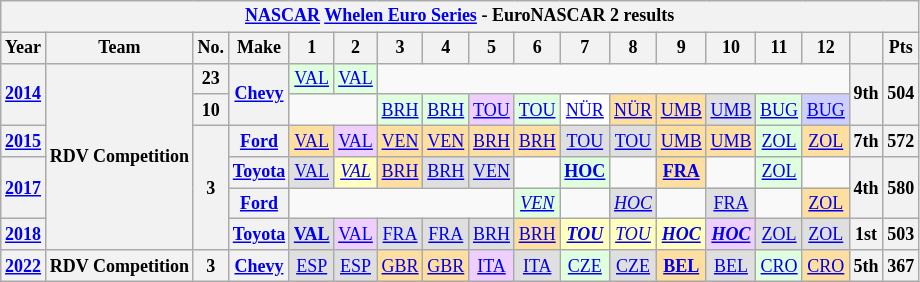<table class="wikitable" style="text-align:center; font-size:75%">
<tr>
<th colspan=21><a href='#'>NASCAR</a> <a href='#'>Whelen Euro Series</a> - EuroNASCAR 2 results</th>
</tr>
<tr>
<th>Year</th>
<th>Team</th>
<th>No.</th>
<th>Make</th>
<th>1</th>
<th>2</th>
<th>3</th>
<th>4</th>
<th>5</th>
<th>6</th>
<th>7</th>
<th>8</th>
<th>9</th>
<th>10</th>
<th>11</th>
<th>12</th>
<th></th>
<th>Pts</th>
</tr>
<tr>
<th rowspan=2><a href='#'>2014</a></th>
<th rowspan=6>RDV Competition</th>
<th>23</th>
<th rowspan=2><a href='#'>Chevy</a></th>
<td style="background-color:#DFFFDF"><a href='#'>VAL</a><br></td>
<td style="background-color:#DFFFDF"><a href='#'>VAL</a><br></td>
<td colspan=10></td>
<th rowspan=2>9th</th>
<th rowspan=2>504</th>
</tr>
<tr>
<th>10</th>
<td colspan=2></td>
<td style="background-color:#DFFFDF"><a href='#'>BRH</a><br></td>
<td style="background-color:#DFFFDF"><a href='#'>BRH</a><br></td>
<td style="background-color:#EFCFFF"><a href='#'>TOU</a><br></td>
<td style="background-color:#DFFFDF"><a href='#'>TOU</a><br></td>
<td style="background-color:#FFFFFF"><a href='#'>NÜR</a><br></td>
<td style="background-color:#FFDF9F"><a href='#'>NÜR</a><br></td>
<td style="background-color:#FFDF9F"><a href='#'>UMB</a><br></td>
<td style="background-color:#DFDFDF"><a href='#'>UMB</a><br></td>
<td style="background-color:#DFFFDF"><a href='#'>BUG</a><br></td>
<td style="background-color:#CFCFFF"><a href='#'>BUG</a><br></td>
</tr>
<tr>
<th><a href='#'>2015</a></th>
<th rowspan=4>3</th>
<th><a href='#'>Ford</a></th>
<td style="background-color:#FFDF9F"><a href='#'>VAL</a><br></td>
<td style="background-color:#EFCFFF"><a href='#'>VAL</a><br></td>
<td style="background-color:#FFDF9F"><a href='#'>VEN</a><br></td>
<td style="background-color:#FFDF9F"><a href='#'>VEN</a><br></td>
<td style="background-color:#FFDF9F"><a href='#'>BRH</a><br></td>
<td style="background-color:#FFDF9F"><a href='#'>BRH</a><br></td>
<td style="background-color:#DFDFDF"><a href='#'>TOU</a><br></td>
<td style="background-color:#DFDFDF"><a href='#'>TOU</a><br></td>
<td style="background-color:#FFDF9F"><a href='#'>UMB</a><br></td>
<td style="background-color:#FFDF9F"><a href='#'>UMB</a><br></td>
<td style="background-color:#DFFFDF"><a href='#'>ZOL</a><br></td>
<td style="background-color:#FFDF9F"><a href='#'>ZOL</a><br></td>
<th>7th</th>
<th>572</th>
</tr>
<tr>
<th rowspan=2><a href='#'>2017</a></th>
<th><a href='#'>Toyota</a></th>
<td style="background-color:#DFDFDF"><a href='#'>VAL</a><br></td>
<td style="background-color:#FFFFBF"><em><a href='#'>VAL</a></em><br></td>
<td style="background-color:#FFDF9F"><a href='#'>BRH</a><br></td>
<td style="background-color:#DFDFDF"><a href='#'>BRH</a><br></td>
<td style="background-color:#DFDFDF"><a href='#'>VEN</a><br></td>
<td></td>
<td style="background-color:#DFFFDF"><strong><a href='#'>HOC</a></strong><br></td>
<td></td>
<td style="background-color:#FFDF9F"><strong><a href='#'>FRA</a></strong><br></td>
<td></td>
<td style="background-color:#DFFFDF"><a href='#'>ZOL</a><br></td>
<td></td>
<th rowspan=2>4th</th>
<th rowspan=2>580</th>
</tr>
<tr>
<th><a href='#'>Ford</a></th>
<td colspan=5></td>
<td style="background-color:#DFFFDF"><em><a href='#'>VEN</a></em><br></td>
<td></td>
<td style="background-color:#DFDFDF"><em><a href='#'>HOC</a></em><br></td>
<td></td>
<td style="background-color:#DFDFDF"><a href='#'>FRA</a><br></td>
<td></td>
<td style="background-color:#FFDF9F"><a href='#'>ZOL</a><br></td>
</tr>
<tr>
<th><a href='#'>2018</a></th>
<th><a href='#'>Toyota</a></th>
<td style="background-color:#DFDFDF"><strong><a href='#'>VAL</a></strong><br></td>
<td style="background-color:#EFCFFF"><a href='#'>VAL</a><br></td>
<td style="background-color:#DFDFDF"><a href='#'>FRA</a><br></td>
<td style="background-color:#DFDFDF"><a href='#'>FRA</a><br></td>
<td style="background-color:#DFDFDF"><a href='#'>BRH</a><br></td>
<td style="background-color:#FFDF9F"><a href='#'>BRH</a><br></td>
<td style="background-color:#FFFFBF"><strong><em><a href='#'>TOU</a></em></strong><br></td>
<td style="background-color:#FFFFBF"><em><a href='#'>TOU</a></em><br></td>
<td style="background-color:#FFFFBF"><strong><em><a href='#'>HOC</a></em></strong><br></td>
<td style="background-color:#EFCFFF"><strong><em><a href='#'>HOC</a></em></strong><br></td>
<td style="background-color:#DFDFDF"><a href='#'>ZOL</a><br></td>
<td style="background-color:#DFDFDF"><a href='#'>ZOL</a><br></td>
<th>1st</th>
<th>503</th>
</tr>
<tr>
<th><a href='#'>2022</a></th>
<th>RDV Competition</th>
<th>3</th>
<th><a href='#'>Chevy</a></th>
<td style="background-color:#DFDFDF"><a href='#'>ESP</a><br></td>
<td style="background-color:#DFDFDF"><a href='#'>ESP</a><br></td>
<td style="background-color:#FFDF9F"><a href='#'>GBR</a><br></td>
<td style="background-color:#FFDF9F"><a href='#'>GBR</a><br></td>
<td style="background-color:#EFCFFF"><a href='#'>ITA</a><br></td>
<td style="background-color:#DFDFDF"><a href='#'>ITA</a><br></td>
<td style="background-color:#DFFFDF"><a href='#'>CZE</a><br></td>
<td style="background-color:#DFDFDF"><a href='#'>CZE</a><br></td>
<td style="background-color:#FFDF9F"><strong><a href='#'>BEL</a></strong><br></td>
<td style="background-color:#DFDFDF"><a href='#'>BEL</a><br></td>
<td style="background-color:#DFFFDF"><a href='#'>CRO</a><br></td>
<td style="background-color:#FFDF9F"><a href='#'>CRO</a><br></td>
<th>5th</th>
<th>367</th>
</tr>
</table>
